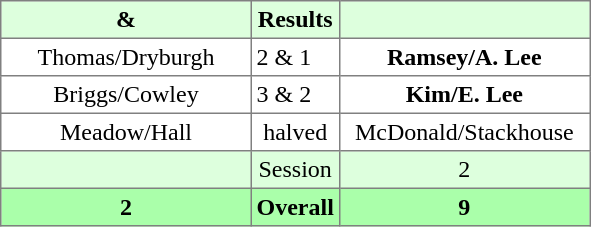<table border="1" cellpadding="3" style="border-collapse: collapse; text-align:center;">
<tr style="background:#ddffdd;">
<th width=160> & </th>
<th>Results</th>
<th width=160></th>
</tr>
<tr>
<td>Thomas/Dryburgh</td>
<td align=left> 2 & 1</td>
<td><strong>Ramsey/A. Lee</strong></td>
</tr>
<tr>
<td>Briggs/Cowley</td>
<td align=left> 3 & 2</td>
<td><strong>Kim/E. Lee</strong></td>
</tr>
<tr>
<td>Meadow/Hall</td>
<td>halved</td>
<td>McDonald/Stackhouse</td>
</tr>
<tr style="background:#ddffdd;">
<td></td>
<td>Session</td>
<td>2</td>
</tr>
<tr style="background:#aaffaa;">
<th>2</th>
<th>Overall</th>
<th>9</th>
</tr>
</table>
